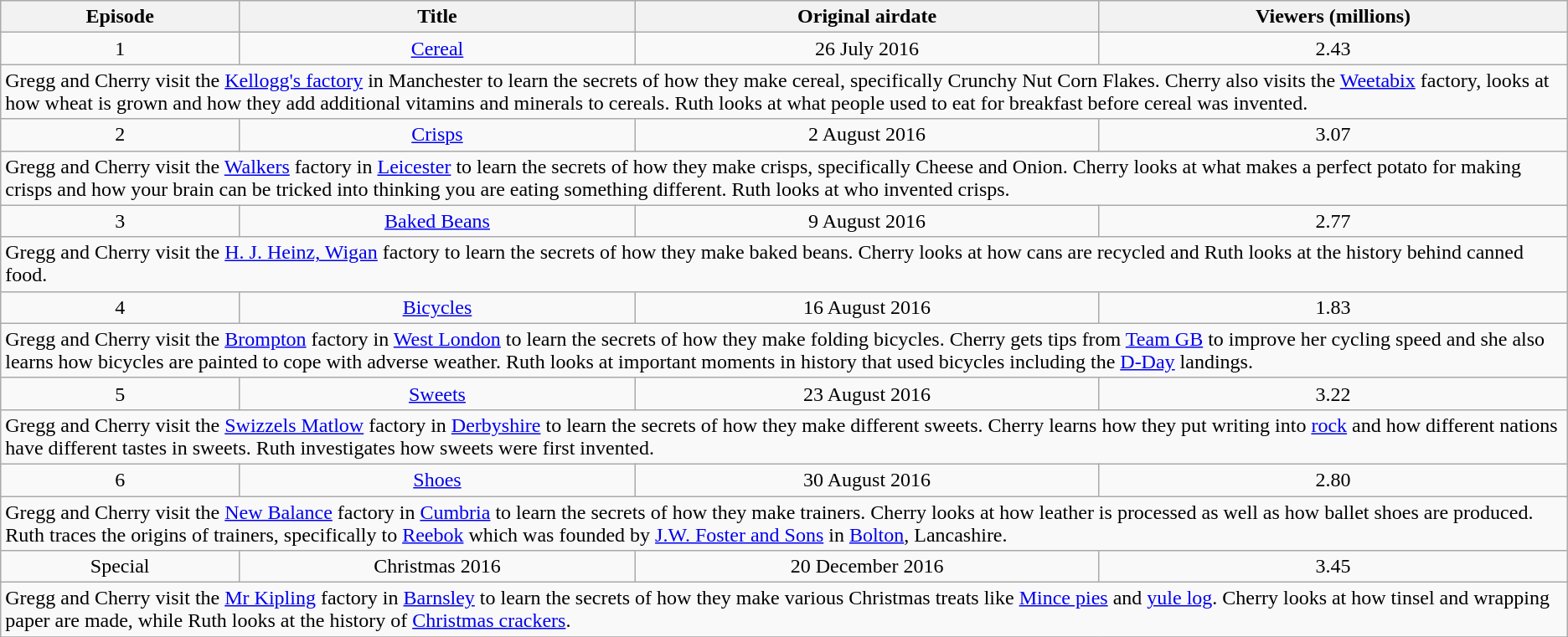<table class="wikitable" style="text-align:center">
<tr>
<th>Episode</th>
<th>Title</th>
<th>Original airdate</th>
<th>Viewers (millions)</th>
</tr>
<tr>
<td>1</td>
<td><a href='#'>Cereal</a></td>
<td>26 July 2016</td>
<td>2.43</td>
</tr>
<tr>
<td colspan="4" align="left">Gregg and Cherry visit the <a href='#'>Kellogg's factory</a> in Manchester to learn the secrets of how they make cereal, specifically Crunchy Nut Corn Flakes. Cherry also visits the <a href='#'>Weetabix</a> factory, looks at how wheat is grown and how they add additional vitamins and minerals to cereals. Ruth looks at what people used to eat for breakfast before cereal was invented.</td>
</tr>
<tr>
<td>2</td>
<td><a href='#'>Crisps</a></td>
<td>2 August 2016</td>
<td>3.07</td>
</tr>
<tr>
<td colspan="4" align="left">Gregg and Cherry visit the <a href='#'>Walkers</a> factory in <a href='#'>Leicester</a> to learn the secrets of how they make crisps, specifically Cheese and Onion. Cherry looks at what makes a perfect potato for making crisps and how your brain can be tricked into thinking you are eating something different. Ruth looks at who invented crisps.</td>
</tr>
<tr>
<td>3</td>
<td><a href='#'>Baked Beans</a></td>
<td>9 August 2016</td>
<td>2.77</td>
</tr>
<tr>
<td colspan="4" align="left">Gregg and Cherry visit the <a href='#'>H. J. Heinz, Wigan</a> factory to learn the secrets of how they make baked beans. Cherry looks at how cans are recycled and Ruth looks at the history behind canned food.</td>
</tr>
<tr>
<td>4</td>
<td><a href='#'>Bicycles</a></td>
<td>16 August 2016</td>
<td>1.83</td>
</tr>
<tr>
<td colspan="4" align="left">Gregg and Cherry visit the <a href='#'>Brompton</a> factory in <a href='#'>West London</a> to learn the secrets of how they make folding bicycles. Cherry gets tips from <a href='#'>Team GB</a> to improve her cycling speed and she also learns how bicycles are painted to cope with adverse weather. Ruth looks at important moments in history that used bicycles including the <a href='#'>D-Day</a> landings.</td>
</tr>
<tr>
<td>5</td>
<td><a href='#'>Sweets</a></td>
<td>23 August 2016</td>
<td>3.22</td>
</tr>
<tr>
<td colspan="4" align="left">Gregg and Cherry visit the <a href='#'>Swizzels Matlow</a> factory in <a href='#'>Derbyshire</a> to learn the secrets of how they make different sweets. Cherry learns how they put writing into <a href='#'>rock</a> and how different nations have different tastes in sweets. Ruth investigates how sweets were first invented.</td>
</tr>
<tr>
<td>6</td>
<td><a href='#'>Shoes</a></td>
<td>30 August 2016</td>
<td>2.80</td>
</tr>
<tr>
<td colspan="4" align="left">Gregg and Cherry visit the <a href='#'>New Balance</a> factory in <a href='#'>Cumbria</a> to learn the secrets of how they make trainers. Cherry looks at how leather is processed as well as how ballet shoes are produced. Ruth traces the origins of trainers, specifically to <a href='#'>Reebok</a> which was founded by <a href='#'>J.W. Foster and Sons</a> in <a href='#'>Bolton</a>, Lancashire.</td>
</tr>
<tr>
<td>Special</td>
<td>Christmas 2016</td>
<td>20 December 2016</td>
<td>3.45</td>
</tr>
<tr>
<td colspan="4" align="left">Gregg and Cherry visit the <a href='#'>Mr Kipling</a> factory in <a href='#'>Barnsley</a> to learn the secrets of how they make various Christmas treats like <a href='#'>Mince pies</a> and <a href='#'>yule log</a>. Cherry looks at how tinsel and wrapping paper are made, while Ruth looks at the history of <a href='#'>Christmas crackers</a>.</td>
</tr>
<tr>
</tr>
</table>
